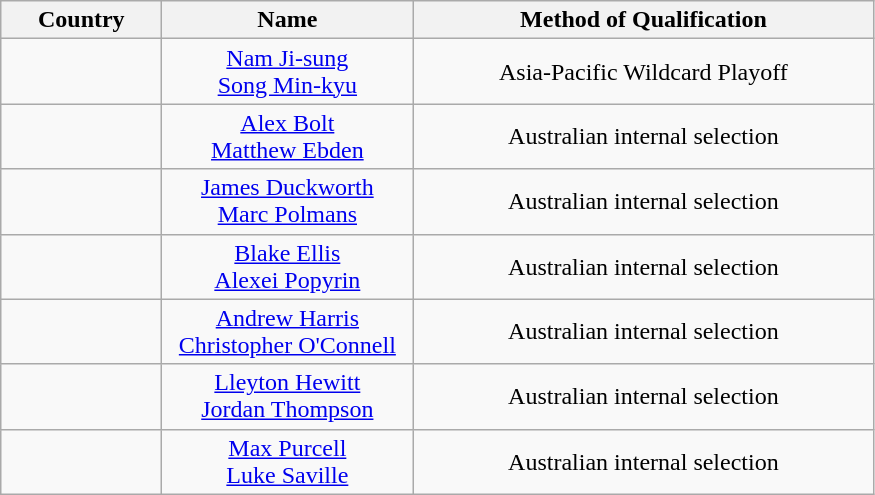<table class="wikitable" style="text-align: center;">
<tr>
<th style="width:100px;">Country</th>
<th width=160>Name</th>
<th width=300>Method of Qualification</th>
</tr>
<tr>
<td> <br> </td>
<td><a href='#'>Nam Ji-sung</a><br><a href='#'>Song Min-kyu</a></td>
<td>Asia-Pacific Wildcard Playoff</td>
</tr>
<tr>
<td> <br> </td>
<td><a href='#'>Alex Bolt</a><br><a href='#'>Matthew Ebden</a></td>
<td>Australian internal selection</td>
</tr>
<tr>
<td> <br> </td>
<td><a href='#'>James Duckworth</a><br><a href='#'>Marc Polmans</a></td>
<td>Australian internal selection</td>
</tr>
<tr>
<td> <br> </td>
<td><a href='#'>Blake Ellis</a><br><a href='#'>Alexei Popyrin</a></td>
<td>Australian internal selection</td>
</tr>
<tr>
<td> <br> </td>
<td><a href='#'>Andrew Harris</a><br><a href='#'>Christopher O'Connell</a></td>
<td>Australian internal selection</td>
</tr>
<tr>
<td> <br> </td>
<td><a href='#'>Lleyton Hewitt</a><br><a href='#'>Jordan Thompson</a></td>
<td>Australian internal selection</td>
</tr>
<tr>
<td> <br> </td>
<td><a href='#'>Max Purcell</a><br><a href='#'>Luke Saville</a></td>
<td>Australian internal selection</td>
</tr>
</table>
